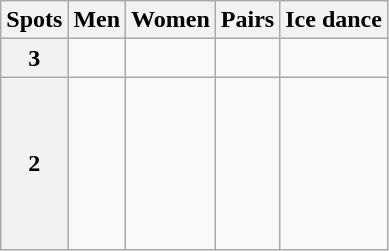<table class="wikitable unsortable" style="text-align:left;">
<tr>
<th scope="col">Spots</th>
<th scope="col">Men</th>
<th scope="col">Women</th>
<th scope="col">Pairs</th>
<th scope="col">Ice dance</th>
</tr>
<tr>
<th scope="row">3</th>
<td valign="top"><br><s><em></em></s></td>
<td valign="top"><s><em></em></s></td>
<td valign="top"><br><s><em></em></s></td>
<td valign="top"><s><em></em></s><br></td>
</tr>
<tr>
<th scope="row">2</th>
<td valign="top"><br><br><br><br></td>
<td valign="top"><br><s><em></em></s><br><br><br><br><br></td>
<td valign="top"><s><em></em></s><br><br><br><br></td>
<td valign="top"><br><br><br><br></td>
</tr>
</table>
